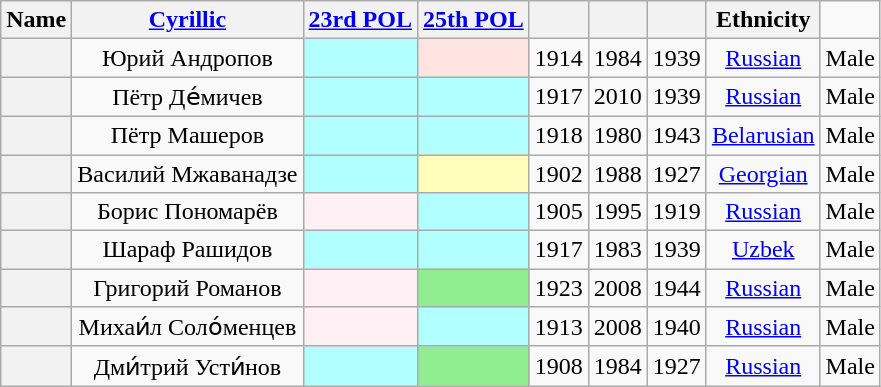<table class="wikitable sortable" style=text-align:center>
<tr>
<th scope="col">Name</th>
<th scope="col" class="unsortable"><a href='#'>Cyrillic</a></th>
<th scope="col"><a href='#'>23rd POL</a></th>
<th scope="col"><a href='#'>25th POL</a></th>
<th scope="col"></th>
<th scope="col"></th>
<th scope="col"></th>
<th scope="col">Ethnicity</th>
</tr>
<tr>
<th align="center" scope="row" style="font-weight:normal;"></th>
<td>Юрий Андропов</td>
<td bgcolor = #B2FFFF></td>
<td bgcolor = MistyRose></td>
<td>1914</td>
<td>1984</td>
<td>1939</td>
<td><a href='#'>Russian</a></td>
<td>Male</td>
</tr>
<tr>
<th align="center" scope="row" style="font-weight:normal;"></th>
<td>Пётр Де́мичев</td>
<td bgcolor = #B2FFFF></td>
<td bgcolor = #B2FFFF></td>
<td>1917</td>
<td>2010</td>
<td>1939</td>
<td><a href='#'>Russian</a></td>
<td>Male</td>
</tr>
<tr>
<th align="center" scope="row" style="font-weight:normal;"></th>
<td>Пётр Машеров</td>
<td bgcolor = #B2FFFF></td>
<td bgcolor = #B2FFFF></td>
<td>1918</td>
<td>1980</td>
<td>1943</td>
<td><a href='#'>Belarusian</a></td>
<td>Male</td>
</tr>
<tr>
<th align="center" scope="row" style="font-weight:normal;"></th>
<td>Василий Мжаванадзе</td>
<td bgcolor = #B2FFFF></td>
<td bgcolor = ffffbb></td>
<td>1902</td>
<td>1988</td>
<td>1927</td>
<td><a href='#'>Georgian</a></td>
<td>Male</td>
</tr>
<tr>
<th align="center" scope="row" style="font-weight:normal;"></th>
<td>Борис Пономарёв</td>
<td bgcolor = LavenderBlush></td>
<td bgcolor = #B2FFFF></td>
<td>1905</td>
<td>1995</td>
<td>1919</td>
<td><a href='#'>Russian</a></td>
<td>Male</td>
</tr>
<tr>
<th align="center" scope="row" style="font-weight:normal;"></th>
<td>Шараф Рашидов</td>
<td bgcolor = #B2FFFF></td>
<td bgcolor = #B2FFFF></td>
<td>1917</td>
<td>1983</td>
<td>1939</td>
<td><a href='#'>Uzbek</a></td>
<td>Male</td>
</tr>
<tr>
<th align="center" scope="row" style="font-weight:normal;"></th>
<td>Григорий Романов</td>
<td bgcolor = LavenderBlush></td>
<td bgcolor = LightGreen></td>
<td>1923</td>
<td>2008</td>
<td>1944</td>
<td><a href='#'>Russian</a></td>
<td>Male</td>
</tr>
<tr>
<th align="center" scope="row" style="font-weight:normal;"></th>
<td>Михаи́л Соло́менцев</td>
<td bgcolor = LavenderBlush></td>
<td bgcolor = #B2FFFF></td>
<td>1913</td>
<td>2008</td>
<td>1940</td>
<td><a href='#'>Russian</a></td>
<td>Male</td>
</tr>
<tr>
<th align="center" scope="row" style="font-weight:normal;"></th>
<td>Дми́трий Усти́нов</td>
<td bgcolor = #B2FFFF></td>
<td bgcolor = LightGreen></td>
<td>1908</td>
<td>1984</td>
<td>1927</td>
<td><a href='#'>Russian</a></td>
<td>Male</td>
</tr>
</table>
